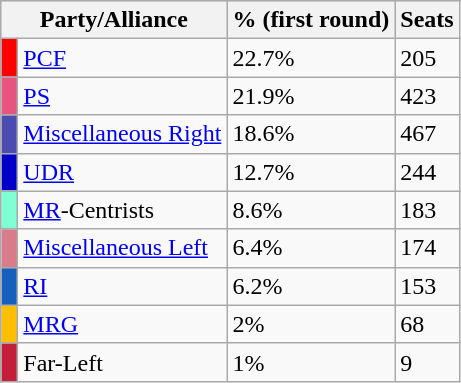<table class="wikitable">
<tr bgcolor=lightgrey>
<th colspan=2>Party/Alliance</th>
<th>% (first round)</th>
<th>Seats</th>
</tr>
<tr>
<td bgcolor="#FF0000"></td>
<td><a href='#'>PCF</a></td>
<td>22.7%</td>
<td>205</td>
</tr>
<tr>
<td bgcolor="#E75480"> </td>
<td><a href='#'>PS</a></td>
<td>21.9%</td>
<td>423</td>
</tr>
<tr>
<td bgcolor="#4C4CB0"></td>
<td><a href='#'>Miscellaneous Right</a></td>
<td>18.6%</td>
<td>467</td>
</tr>
<tr>
<td bgcolor="#0000C8"> </td>
<td><a href='#'>UDR</a></td>
<td>12.7%</td>
<td>244</td>
</tr>
<tr>
<td bgcolor="#7FFFD4"></td>
<td><a href='#'>MR</a>-Centrists</td>
<td>8.6%</td>
<td>183</td>
</tr>
<tr>
<td bgcolor="#DA7B8B"></td>
<td><a href='#'>Miscellaneous Left</a></td>
<td>6.4%</td>
<td>174</td>
</tr>
<tr>
<td bgcolor="#1560BD"> </td>
<td><a href='#'>RI</a></td>
<td>6.2%</td>
<td>153</td>
</tr>
<tr>
<td bgcolor="#FFBF00"></td>
<td><a href='#'>MRG</a></td>
<td>2%</td>
<td>68</td>
</tr>
<tr>
<td bgcolor="#C41E3A"></td>
<td>Far-Left</td>
<td>1%</td>
<td>9</td>
</tr>
</table>
